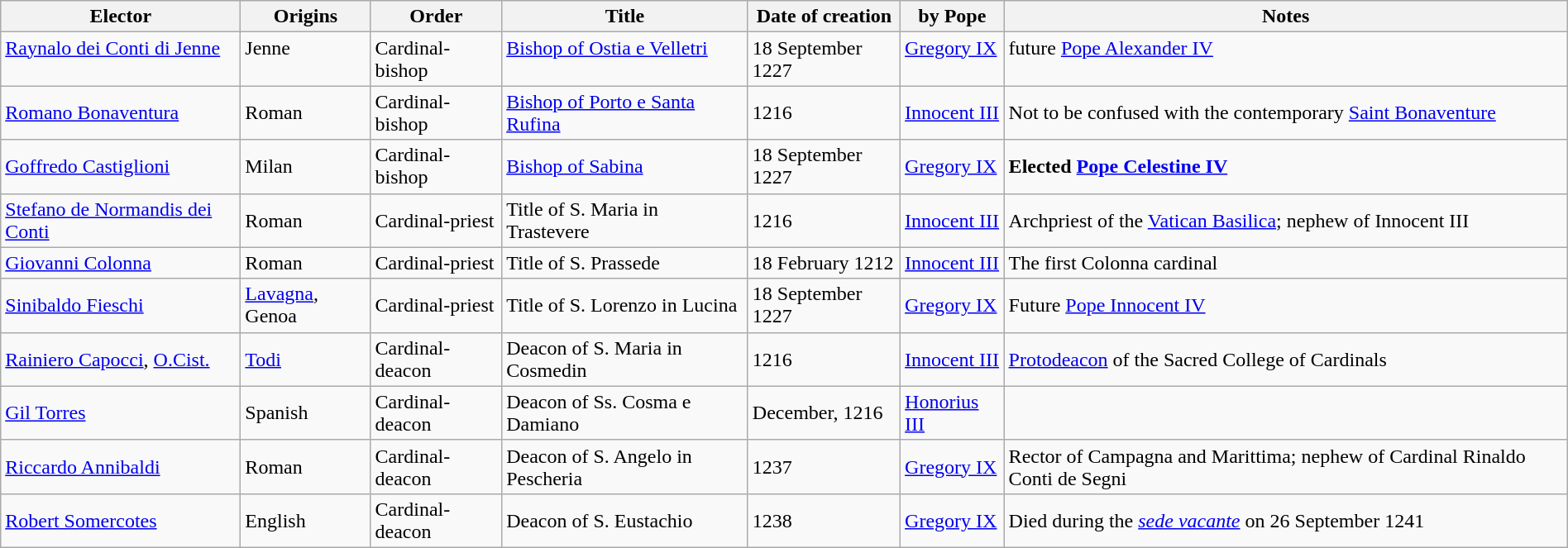<table class="wikitable sortable collapsible" style="width:100%">
<tr>
<th width="*">Elector</th>
<th width="*">Origins</th>
<th width="*">Order</th>
<th width="*">Title</th>
<th width="*">Date of creation</th>
<th width="*">by Pope</th>
<th width="*">Notes</th>
</tr>
<tr valign="top">
<td><a href='#'>Raynalo dei Conti di Jenne</a></td>
<td>Jenne</td>
<td>Cardinal-bishop</td>
<td><a href='#'>Bishop of Ostia e Velletri</a></td>
<td>18 September 1227</td>
<td><a href='#'>Gregory IX</a></td>
<td>future <a href='#'>Pope Alexander IV</a></td>
</tr>
<tr>
<td><a href='#'>Romano Bonaventura</a></td>
<td>Roman</td>
<td>Cardinal-bishop</td>
<td><a href='#'>Bishop of Porto e Santa Rufina</a></td>
<td>1216</td>
<td><a href='#'>Innocent III</a></td>
<td>Not to be confused with the contemporary <a href='#'>Saint Bonaventure</a></td>
</tr>
<tr>
<td><a href='#'>Goffredo Castiglioni</a></td>
<td>Milan</td>
<td>Cardinal-bishop</td>
<td><a href='#'>Bishop of Sabina</a></td>
<td>18 September 1227</td>
<td><a href='#'>Gregory IX</a></td>
<td><strong>Elected <a href='#'>Pope Celestine IV</a></strong></td>
</tr>
<tr>
<td><a href='#'>Stefano de Normandis dei Conti</a></td>
<td>Roman</td>
<td>Cardinal-priest</td>
<td>Title of S. Maria in Trastevere</td>
<td>1216</td>
<td><a href='#'>Innocent III</a></td>
<td>Archpriest of the <a href='#'>Vatican Basilica</a>; nephew of Innocent III</td>
</tr>
<tr>
<td><a href='#'>Giovanni Colonna</a></td>
<td>Roman</td>
<td>Cardinal-priest</td>
<td>Title of S. Prassede</td>
<td>18 February 1212</td>
<td><a href='#'>Innocent III</a></td>
<td>The first Colonna cardinal</td>
</tr>
<tr>
<td><a href='#'>Sinibaldo Fieschi</a></td>
<td><a href='#'>Lavagna</a>, Genoa</td>
<td>Cardinal-priest</td>
<td>Title of S. Lorenzo in Lucina</td>
<td>18 September 1227</td>
<td><a href='#'>Gregory IX</a></td>
<td>Future <a href='#'>Pope Innocent IV</a></td>
</tr>
<tr>
<td><a href='#'>Rainiero Capocci</a>, <a href='#'>O.Cist.</a></td>
<td><a href='#'>Todi</a></td>
<td>Cardinal-deacon</td>
<td>Deacon of S. Maria in Cosmedin</td>
<td>1216</td>
<td><a href='#'>Innocent III</a></td>
<td><a href='#'>Protodeacon</a> of the Sacred College of Cardinals</td>
</tr>
<tr>
<td><a href='#'>Gil Torres</a></td>
<td>Spanish</td>
<td>Cardinal-deacon</td>
<td>Deacon of Ss. Cosma e Damiano</td>
<td>December, 1216</td>
<td><a href='#'>Honorius III</a></td>
<td></td>
</tr>
<tr>
<td><a href='#'>Riccardo Annibaldi</a></td>
<td>Roman</td>
<td>Cardinal-deacon</td>
<td>Deacon of S. Angelo in Pescheria</td>
<td>1237</td>
<td><a href='#'>Gregory IX</a></td>
<td>Rector of Campagna and Marittima; nephew of Cardinal Rinaldo Conti de Segni</td>
</tr>
<tr>
<td><a href='#'>Robert Somercotes</a></td>
<td>English</td>
<td>Cardinal-deacon</td>
<td>Deacon of S. Eustachio</td>
<td>1238</td>
<td><a href='#'>Gregory IX</a></td>
<td>Died during the <em><a href='#'>sede vacante</a></em> on 26 September 1241</td>
</tr>
</table>
